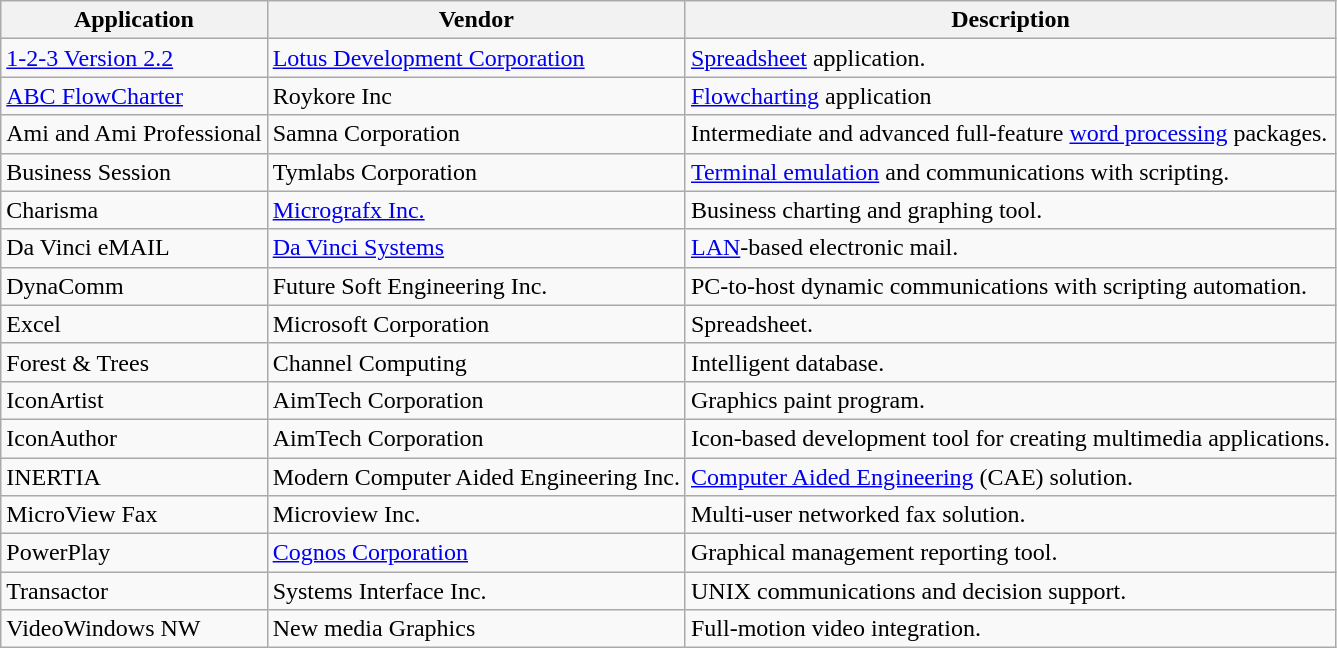<table class="wikitable">
<tr>
<th>Application</th>
<th>Vendor</th>
<th>Description</th>
</tr>
<tr>
<td><a href='#'>1-2-3 Version 2.2</a></td>
<td><a href='#'>Lotus Development Corporation</a></td>
<td><a href='#'>Spreadsheet</a> application.</td>
</tr>
<tr>
<td><a href='#'>ABC FlowCharter</a></td>
<td>Roykore Inc</td>
<td><a href='#'>Flowcharting</a> application</td>
</tr>
<tr>
<td>Ami and Ami Professional</td>
<td>Samna Corporation</td>
<td>Intermediate and advanced full-feature <a href='#'>word processing</a> packages.</td>
</tr>
<tr>
<td>Business Session</td>
<td>Tymlabs Corporation</td>
<td><a href='#'>Terminal emulation</a> and communications with scripting.</td>
</tr>
<tr>
<td>Charisma</td>
<td><a href='#'>Micrografx Inc.</a></td>
<td>Business charting and graphing tool.</td>
</tr>
<tr>
<td>Da Vinci eMAIL</td>
<td><a href='#'>Da Vinci Systems</a></td>
<td><a href='#'>LAN</a>-based electronic mail.</td>
</tr>
<tr>
<td>DynaComm</td>
<td>Future Soft Engineering Inc.</td>
<td>PC-to-host dynamic communications with scripting automation.</td>
</tr>
<tr>
<td>Excel</td>
<td>Microsoft Corporation</td>
<td>Spreadsheet.</td>
</tr>
<tr>
<td>Forest & Trees</td>
<td>Channel Computing</td>
<td>Intelligent database.</td>
</tr>
<tr>
<td>IconArtist</td>
<td>AimTech Corporation</td>
<td>Graphics paint program.</td>
</tr>
<tr>
<td>IconAuthor</td>
<td>AimTech Corporation</td>
<td>Icon-based development tool for creating multimedia applications.</td>
</tr>
<tr>
<td>INERTIA</td>
<td>Modern Computer Aided Engineering Inc.</td>
<td><a href='#'>Computer Aided Engineering</a> (CAE) solution.</td>
</tr>
<tr>
<td>MicroView Fax</td>
<td>Microview Inc.</td>
<td>Multi-user networked fax solution.</td>
</tr>
<tr>
<td>PowerPlay</td>
<td><a href='#'>Cognos Corporation</a></td>
<td>Graphical management reporting tool.</td>
</tr>
<tr>
<td>Transactor</td>
<td>Systems Interface Inc.</td>
<td>UNIX communications and decision support.</td>
</tr>
<tr>
<td>VideoWindows NW</td>
<td>New media Graphics</td>
<td>Full-motion video integration.</td>
</tr>
</table>
